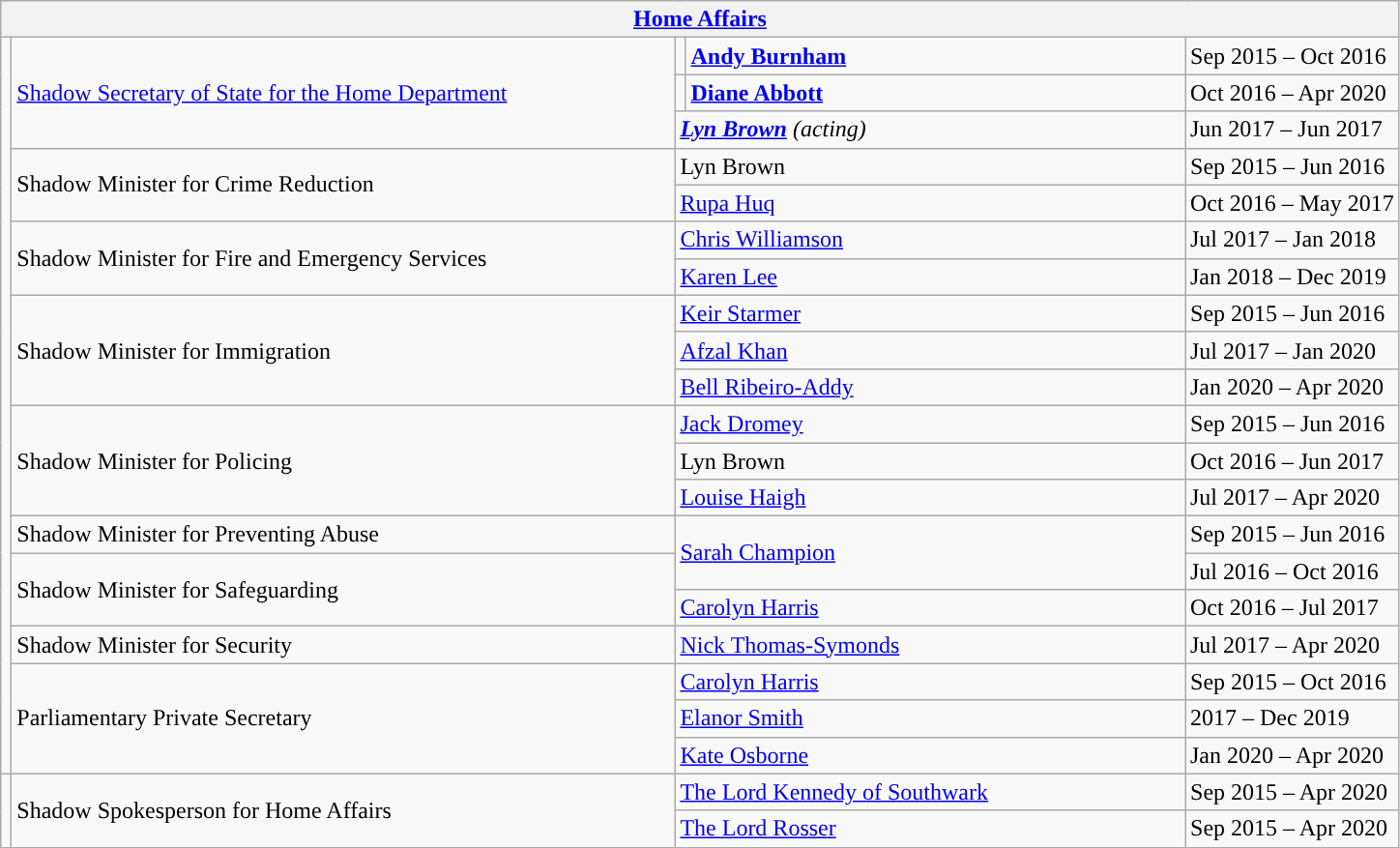<table class="wikitable">
<tr>
<th colspan="5"><a href='#'>Home Affairs</a></th>
</tr>
<tr>
<td rowspan="20" style="background: "></td>
<td rowspan="3" style="width: 450px;"><a href='#'>Shadow Secretary of State for the Home Department</a></td>
<td style="background: "></td>
<td style="width: 337px;"><strong><a href='#'>Andy Burnham</a></strong></td>
<td>Sep 2015 – Oct 2016</td>
</tr>
<tr>
<td style="background: "></td>
<td><strong><a href='#'>Diane Abbott</a></strong></td>
<td>Oct 2016 – Apr 2020</td>
</tr>
<tr>
<td colspan="2"><strong><em><a href='#'>Lyn Brown</a></em></strong> <em>(acting)</em></td>
<td>Jun 2017 – Jun 2017</td>
</tr>
<tr>
<td rowspan="2">Shadow Minister for Crime Reduction</td>
<td colspan="2">Lyn Brown</td>
<td>Sep 2015 – Jun 2016</td>
</tr>
<tr>
<td colspan="2"><a href='#'>Rupa Huq</a></td>
<td>Oct 2016 – May 2017</td>
</tr>
<tr>
<td rowspan="2">Shadow Minister for Fire and Emergency Services</td>
<td colspan="2"><a href='#'>Chris Williamson</a></td>
<td>Jul 2017 – Jan 2018</td>
</tr>
<tr>
<td colspan="2"><a href='#'>Karen Lee</a></td>
<td>Jan 2018 – Dec 2019</td>
</tr>
<tr>
<td rowspan="3">Shadow Minister for Immigration</td>
<td colspan="2"><a href='#'>Keir Starmer</a></td>
<td>Sep 2015 – Jun 2016</td>
</tr>
<tr>
<td colspan="2"><a href='#'>Afzal Khan</a></td>
<td>Jul 2017 – Jan 2020</td>
</tr>
<tr>
<td colspan="2"><a href='#'>Bell Ribeiro-Addy</a></td>
<td>Jan 2020 – Apr 2020</td>
</tr>
<tr>
<td rowspan="3">Shadow Minister for Policing</td>
<td colspan="2"><a href='#'>Jack Dromey</a></td>
<td>Sep 2015 – Jun 2016</td>
</tr>
<tr>
<td colspan="2">Lyn Brown</td>
<td>Oct 2016 – Jun 2017</td>
</tr>
<tr>
<td colspan="2"><a href='#'>Louise Haigh</a></td>
<td>Jul 2017 – Apr 2020</td>
</tr>
<tr>
<td>Shadow Minister for Preventing Abuse</td>
<td colspan="2" rowspan="2"><a href='#'>Sarah Champion</a></td>
<td>Sep 2015 – Jun 2016</td>
</tr>
<tr>
<td rowspan="2">Shadow Minister for Safeguarding</td>
<td>Jul 2016 – Oct 2016</td>
</tr>
<tr>
<td colspan="2"><a href='#'>Carolyn Harris</a></td>
<td>Oct 2016 – Jul 2017</td>
</tr>
<tr>
<td>Shadow Minister for Security</td>
<td colspan="2"><a href='#'>Nick Thomas-Symonds</a></td>
<td>Jul 2017 – Apr 2020</td>
</tr>
<tr>
<td rowspan="3">Parliamentary Private Secretary</td>
<td colspan="2"><a href='#'>Carolyn Harris</a></td>
<td>Sep 2015 – Oct 2016</td>
</tr>
<tr>
<td colspan="2"><a href='#'>Elanor Smith</a></td>
<td>2017 – Dec 2019</td>
</tr>
<tr>
<td colspan="2"><a href='#'>Kate Osborne</a></td>
<td>Jan 2020 – Apr 2020</td>
</tr>
<tr>
<td rowspan="2" style="background: "></td>
<td rowspan="2">Shadow Spokesperson for Home Affairs</td>
<td colspan="2"><a href='#'>The Lord Kennedy of Southwark</a></td>
<td>Sep 2015 – Apr 2020</td>
</tr>
<tr>
<td colspan="2"><a href='#'>The Lord Rosser</a></td>
<td>Sep 2015 – Apr 2020</td>
</tr>
</table>
